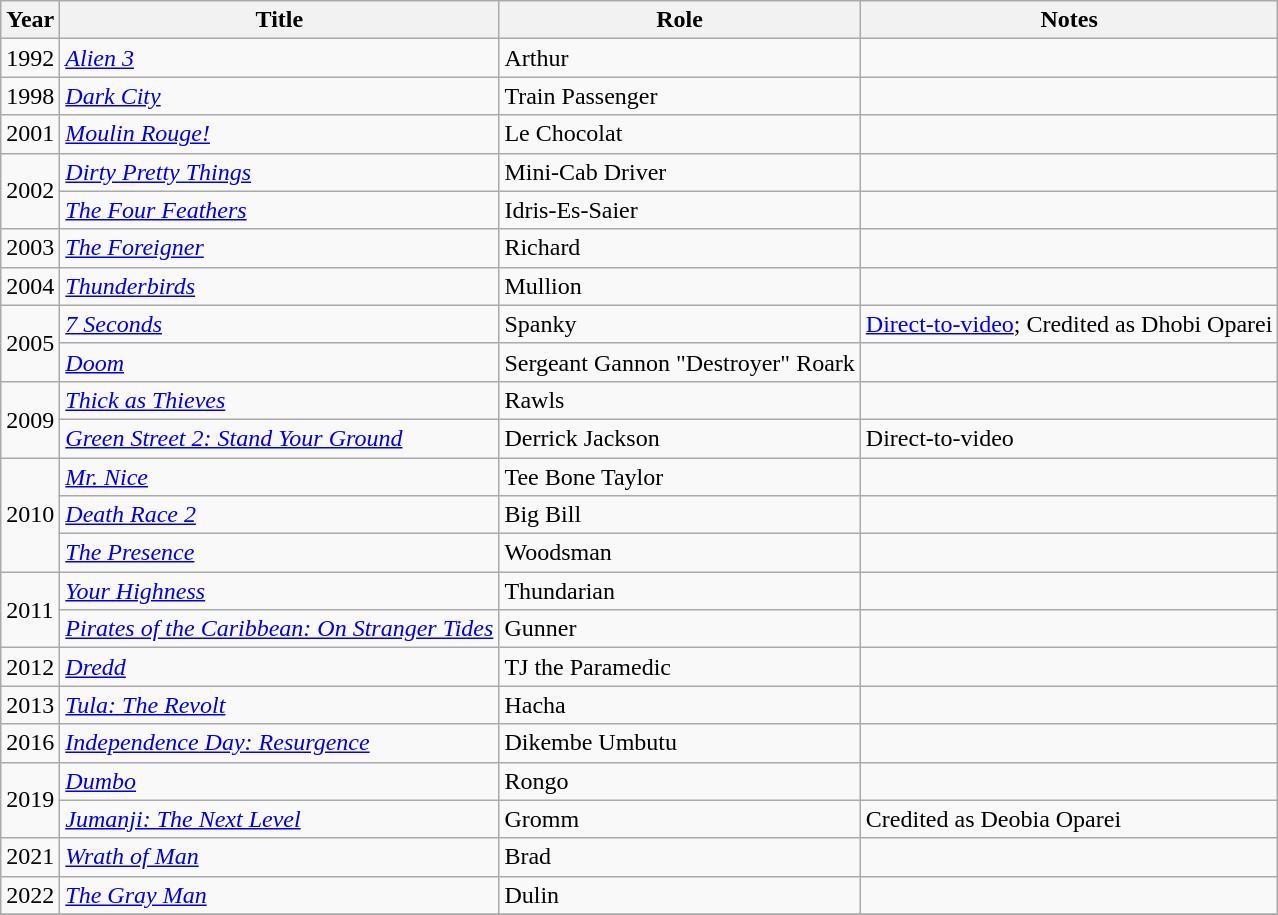<table class="wikitable sortable">
<tr>
<th>Year</th>
<th>Title</th>
<th>Role</th>
<th>Notes</th>
</tr>
<tr>
<td>1992</td>
<td><em><a href='#'>Alien 3</a></em></td>
<td>Arthur</td>
<td></td>
</tr>
<tr>
<td>1998</td>
<td><em><a href='#'>Dark City</a></em></td>
<td>Train Passenger</td>
<td></td>
</tr>
<tr>
<td>2001</td>
<td><em><a href='#'>Moulin Rouge!</a></em></td>
<td>Le Chocolat</td>
<td></td>
</tr>
<tr>
<td rowspan="2">2002</td>
<td><em><a href='#'>Dirty Pretty Things</a></em></td>
<td>Mini-Cab Driver</td>
<td></td>
</tr>
<tr>
<td><em><a href='#'>The Four Feathers</a></em></td>
<td>Idris-Es-Saier</td>
<td></td>
</tr>
<tr>
<td>2003</td>
<td><em><a href='#'>The Foreigner</a></em></td>
<td>Richard</td>
<td></td>
</tr>
<tr>
<td>2004</td>
<td><em><a href='#'>Thunderbirds</a></em></td>
<td>Mullion</td>
<td></td>
</tr>
<tr>
<td rowspan="2">2005</td>
<td><em><a href='#'>7 Seconds</a></em></td>
<td>Spanky</td>
<td><a href='#'>Direct-to-video</a>; Credited as Dhobi Oparei</td>
</tr>
<tr>
<td><em><a href='#'>Doom</a></em></td>
<td>Sergeant Gannon "Destroyer" Roark</td>
<td></td>
</tr>
<tr>
<td rowspan="2">2009</td>
<td><em><a href='#'>Thick as Thieves</a></em></td>
<td>Rawls</td>
<td></td>
</tr>
<tr>
<td><em><a href='#'>Green Street 2: Stand Your Ground</a></em></td>
<td>Derrick Jackson</td>
<td>Direct-to-video</td>
</tr>
<tr>
<td rowspan="3">2010</td>
<td><em><a href='#'>Mr. Nice</a></em></td>
<td>Tee Bone Taylor</td>
<td></td>
</tr>
<tr>
<td><em><a href='#'>Death Race 2</a></em></td>
<td>Big Bill</td>
<td></td>
</tr>
<tr>
<td><em><a href='#'>The Presence</a></em></td>
<td>Woodsman</td>
<td></td>
</tr>
<tr>
<td rowspan="2">2011</td>
<td><em><a href='#'>Your Highness</a></em></td>
<td>Thundarian</td>
<td></td>
</tr>
<tr>
<td><em><a href='#'>Pirates of the Caribbean: On Stranger Tides</a></em></td>
<td>Gunner</td>
<td></td>
</tr>
<tr>
<td>2012</td>
<td><em><a href='#'>Dredd</a></em></td>
<td>TJ the Paramedic</td>
<td></td>
</tr>
<tr>
<td>2013</td>
<td><em><a href='#'>Tula: The Revolt</a></em></td>
<td>Hacha</td>
<td></td>
</tr>
<tr>
<td>2016</td>
<td><em><a href='#'>Independence Day: Resurgence</a></em></td>
<td>Dikembe Umbutu</td>
<td></td>
</tr>
<tr>
<td rowspan="2">2019</td>
<td><em><a href='#'>Dumbo</a></em></td>
<td>Rongo</td>
<td></td>
</tr>
<tr>
<td><em><a href='#'>Jumanji: The Next Level</a></em></td>
<td>Gromm</td>
<td>Credited as Deobia Oparei</td>
</tr>
<tr>
<td>2021</td>
<td><em><a href='#'>Wrath of Man</a></em></td>
<td>Brad</td>
<td></td>
</tr>
<tr>
<td>2022</td>
<td><em><a href='#'>The Gray Man</a></em></td>
<td>Dulin</td>
<td></td>
</tr>
<tr>
</tr>
</table>
